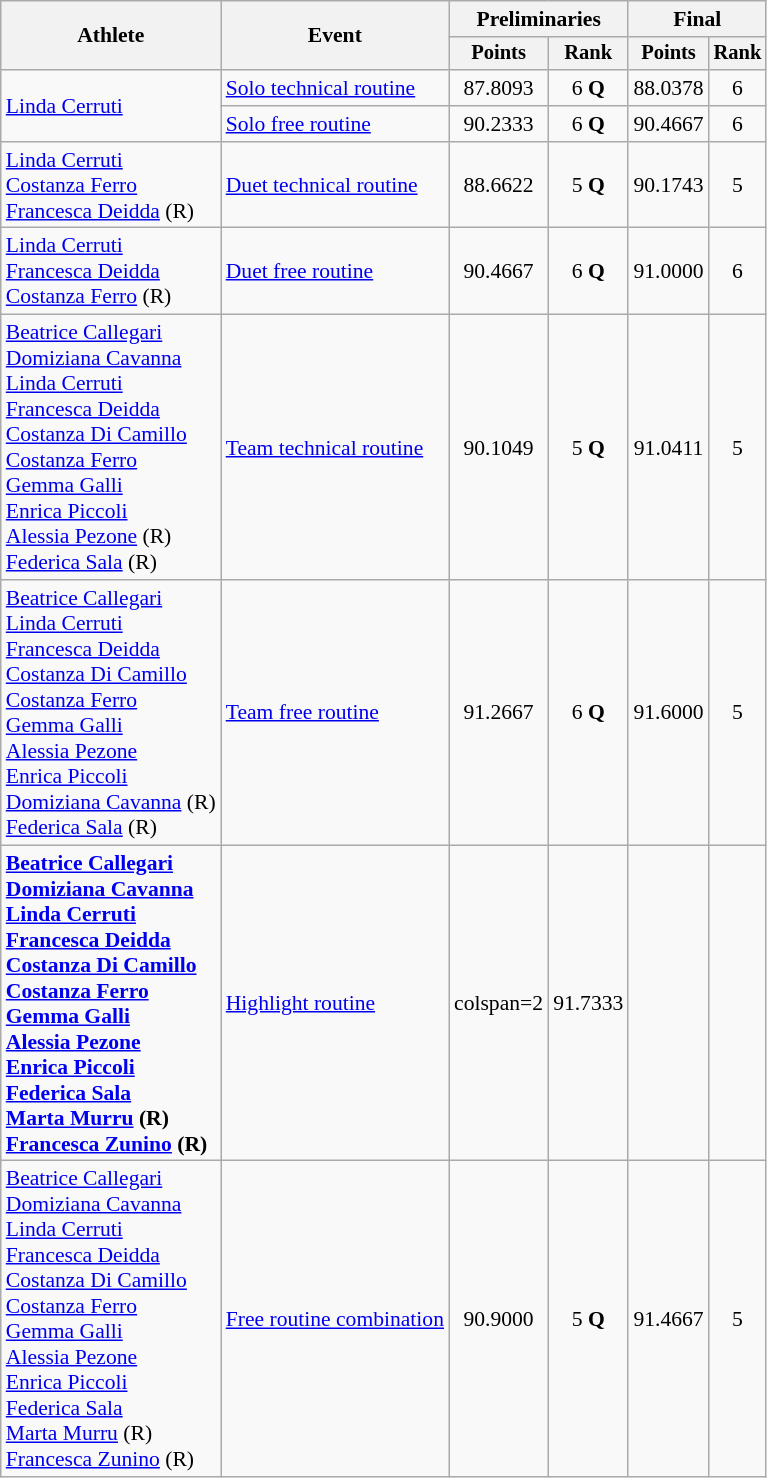<table class=wikitable style="font-size:90%">
<tr>
<th rowspan="2">Athlete</th>
<th rowspan="2">Event</th>
<th colspan="2">Preliminaries</th>
<th colspan="2">Final</th>
</tr>
<tr style="font-size:95%">
<th>Points</th>
<th>Rank</th>
<th>Points</th>
<th>Rank</th>
</tr>
<tr align=center>
<td align=left rowspan=2><a href='#'>Linda Cerruti</a></td>
<td align=left><a href='#'>Solo technical routine</a></td>
<td>87.8093</td>
<td>6 <strong>Q</strong></td>
<td>88.0378</td>
<td>6</td>
</tr>
<tr align=center>
<td align=left><a href='#'>Solo free routine</a></td>
<td>90.2333</td>
<td>6 <strong>Q</strong></td>
<td>90.4667</td>
<td>6</td>
</tr>
<tr align=center>
<td align=left><a href='#'>Linda Cerruti</a><br><a href='#'>Costanza Ferro</a><br><a href='#'>Francesca Deidda</a> (R)</td>
<td align=left><a href='#'>Duet technical routine</a></td>
<td>88.6622</td>
<td>5 <strong>Q</strong></td>
<td>90.1743</td>
<td>5</td>
</tr>
<tr align=center>
<td align=left><a href='#'>Linda Cerruti</a><br><a href='#'>Francesca Deidda</a><br><a href='#'>Costanza Ferro</a> (R)</td>
<td align=left><a href='#'>Duet free routine</a></td>
<td>90.4667</td>
<td>6 <strong>Q</strong></td>
<td>91.0000</td>
<td>6</td>
</tr>
<tr align=center>
<td align=left><a href='#'>Beatrice Callegari</a><br><a href='#'>Domiziana Cavanna</a><br><a href='#'>Linda Cerruti</a><br><a href='#'>Francesca Deidda</a><br><a href='#'>Costanza Di Camillo</a><br><a href='#'>Costanza Ferro</a><br><a href='#'>Gemma Galli</a><br><a href='#'>Enrica Piccoli</a><br><a href='#'>Alessia Pezone</a> (R)<br><a href='#'>Federica Sala</a> (R)</td>
<td align=left><a href='#'>Team technical routine</a></td>
<td>90.1049</td>
<td>5 <strong>Q</strong></td>
<td>91.0411</td>
<td>5</td>
</tr>
<tr align=center>
<td align=left><a href='#'>Beatrice Callegari</a><br><a href='#'>Linda Cerruti</a><br><a href='#'>Francesca Deidda</a><br><a href='#'>Costanza Di Camillo</a><br><a href='#'>Costanza Ferro</a><br><a href='#'>Gemma Galli</a><br><a href='#'>Alessia Pezone</a><br><a href='#'>Enrica Piccoli</a><br><a href='#'>Domiziana Cavanna</a> (R)<br><a href='#'>Federica Sala</a> (R)</td>
<td align=left><a href='#'>Team free routine</a></td>
<td>91.2667</td>
<td>6 <strong>Q</strong></td>
<td>91.6000</td>
<td>5</td>
</tr>
<tr align=center>
<td align=left><strong><a href='#'>Beatrice Callegari</a><br><a href='#'>Domiziana Cavanna</a><br><a href='#'>Linda Cerruti</a><br><a href='#'>Francesca Deidda</a><br><a href='#'>Costanza Di Camillo</a><br><a href='#'>Costanza Ferro</a><br><a href='#'>Gemma Galli</a><br><a href='#'>Alessia Pezone</a><br><a href='#'>Enrica Piccoli</a><br><a href='#'>Federica Sala</a><br><a href='#'>Marta Murru</a> (R)<br><a href='#'>Francesca Zunino</a> (R)</strong></td>
<td align=left><a href='#'>Highlight routine</a></td>
<td>colspan=2 </td>
<td>91.7333</td>
<td></td>
</tr>
<tr align=center>
<td align=left><a href='#'>Beatrice Callegari</a><br><a href='#'>Domiziana Cavanna</a><br><a href='#'>Linda Cerruti</a><br><a href='#'>Francesca Deidda</a><br><a href='#'>Costanza Di Camillo</a><br><a href='#'>Costanza Ferro</a><br><a href='#'>Gemma Galli</a><br><a href='#'>Alessia Pezone</a><br><a href='#'>Enrica Piccoli</a><br><a href='#'>Federica Sala</a><br><a href='#'>Marta Murru</a> (R)<br><a href='#'>Francesca Zunino</a> (R)</td>
<td align=left><a href='#'>Free routine combination</a></td>
<td>90.9000</td>
<td>5 <strong>Q</strong></td>
<td>91.4667</td>
<td>5</td>
</tr>
</table>
